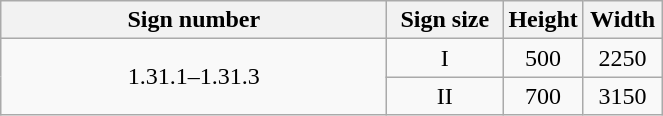<table class="wikitable" style="text-align:center;">
<tr>
<th style="width:250px;">Sign number</th>
<th style="width:70px;">Sign size</th>
<th style="width:45px;">Height</th>
<th style="width:45px;">Width</th>
</tr>
<tr>
<td rowspan="2">1.31.1–1.31.3</td>
<td>I</td>
<td>500</td>
<td>2250</td>
</tr>
<tr>
<td>II</td>
<td>700</td>
<td>3150</td>
</tr>
</table>
